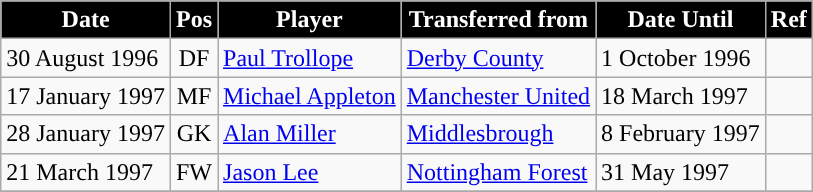<table class="wikitable plainrowheaders sortable">
<tr>
<th style="background:#000000; color:#FFFFFF; ">Date</th>
<th style="background:#000000; color:#FFFFff; ">Pos</th>
<th style="background:#000000; color:#FFFFff; ">Player</th>
<th style="background:#000000; color:#FFFFff; ">Transferred from</th>
<th style="background:#000000; color:#FFFFff; ">Date Until</th>
<th style="background:#000000; color:#FFFFff; ">Ref</th>
</tr>
<tr>
<td>30 August 1996</td>
<td align="center">DF</td>
<td> <a href='#'>Paul Trollope</a></td>
<td> <a href='#'>Derby County</a></td>
<td>1 October 1996</td>
<td></td>
</tr>
<tr>
<td>17 January 1997</td>
<td align="center">MF</td>
<td> <a href='#'>Michael Appleton</a></td>
<td> <a href='#'>Manchester United</a></td>
<td>18 March 1997</td>
<td></td>
</tr>
<tr>
<td>28 January 1997</td>
<td align="center">GK</td>
<td> <a href='#'>Alan Miller</a></td>
<td> <a href='#'>Middlesbrough</a></td>
<td>8 February 1997</td>
<td></td>
</tr>
<tr>
<td>21 March 1997</td>
<td align="center">FW</td>
<td> <a href='#'>Jason Lee</a></td>
<td> <a href='#'>Nottingham Forest</a></td>
<td>31 May 1997</td>
<td></td>
</tr>
<tr>
</tr>
</table>
